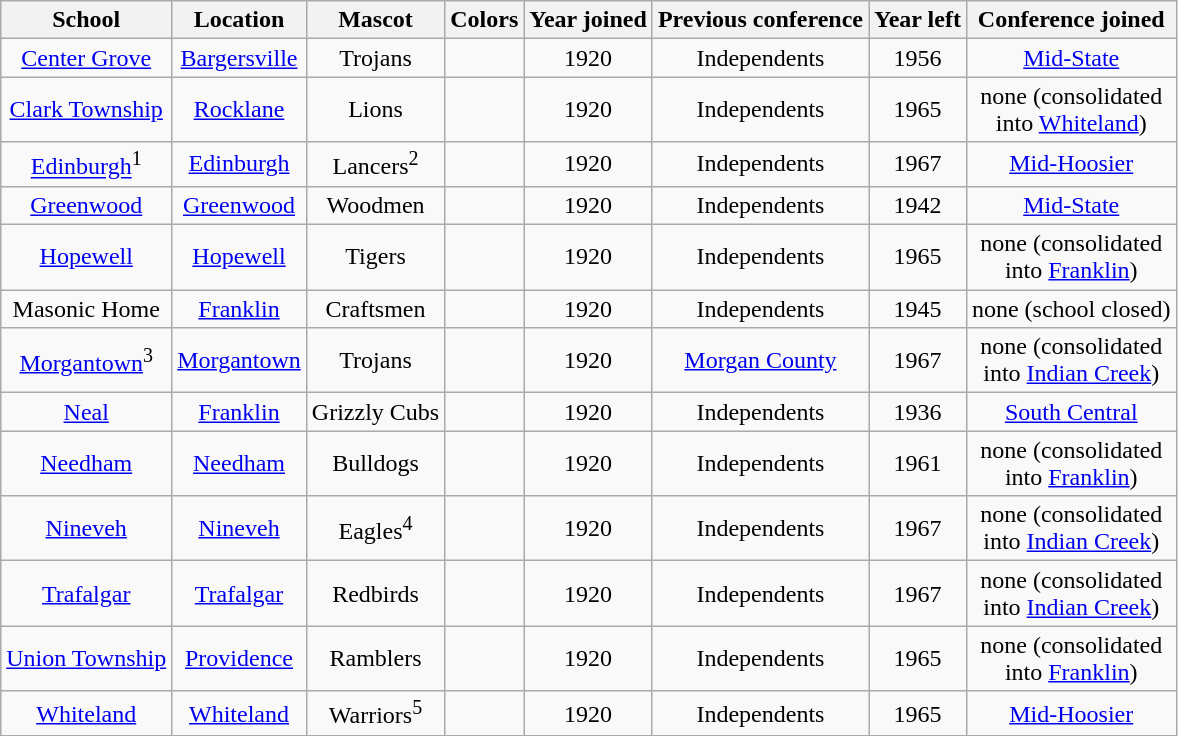<table class="wikitable" style="text-align:center;">
<tr>
<th>School</th>
<th>Location</th>
<th>Mascot</th>
<th>Colors</th>
<th>Year joined</th>
<th>Previous conference</th>
<th>Year left</th>
<th>Conference joined</th>
</tr>
<tr>
<td><a href='#'>Center Grove</a></td>
<td><a href='#'>Bargersville</a></td>
<td>Trojans</td>
<td> </td>
<td>1920</td>
<td>Independents</td>
<td>1956</td>
<td><a href='#'>Mid-State</a></td>
</tr>
<tr>
<td><a href='#'>Clark Township</a></td>
<td><a href='#'>Rocklane</a></td>
<td>Lions</td>
<td> </td>
<td>1920</td>
<td>Independents</td>
<td>1965</td>
<td>none (consolidated<br>into <a href='#'>Whiteland</a>)</td>
</tr>
<tr>
<td><a href='#'>Edinburgh</a><sup>1</sup></td>
<td><a href='#'>Edinburgh</a></td>
<td>Lancers<sup>2</sup></td>
<td> </td>
<td>1920</td>
<td>Independents</td>
<td>1967</td>
<td><a href='#'>Mid-Hoosier</a></td>
</tr>
<tr>
<td><a href='#'>Greenwood</a></td>
<td><a href='#'>Greenwood</a></td>
<td>Woodmen</td>
<td> </td>
<td>1920</td>
<td>Independents</td>
<td>1942</td>
<td><a href='#'>Mid-State</a></td>
</tr>
<tr>
<td><a href='#'>Hopewell</a></td>
<td><a href='#'>Hopewell</a></td>
<td>Tigers</td>
<td> </td>
<td>1920</td>
<td>Independents</td>
<td>1965</td>
<td>none (consolidated<br>into <a href='#'>Franklin</a>)</td>
</tr>
<tr>
<td>Masonic Home</td>
<td><a href='#'>Franklin</a></td>
<td>Craftsmen</td>
<td> </td>
<td>1920</td>
<td>Independents</td>
<td>1945</td>
<td>none (school closed)</td>
</tr>
<tr>
<td><a href='#'>Morgantown</a><sup>3</sup></td>
<td><a href='#'>Morgantown</a></td>
<td>Trojans</td>
<td> </td>
<td>1920</td>
<td><a href='#'>Morgan County</a></td>
<td>1967</td>
<td>none (consolidated<br>into <a href='#'>Indian Creek</a>)</td>
</tr>
<tr>
<td><a href='#'>Neal</a></td>
<td><a href='#'>Franklin</a></td>
<td>Grizzly Cubs</td>
<td> </td>
<td>1920</td>
<td>Independents</td>
<td>1936</td>
<td><a href='#'>South Central</a></td>
</tr>
<tr>
<td><a href='#'>Needham</a></td>
<td><a href='#'>Needham</a></td>
<td>Bulldogs</td>
<td> </td>
<td>1920</td>
<td>Independents</td>
<td>1961</td>
<td>none (consolidated<br>into <a href='#'>Franklin</a>)</td>
</tr>
<tr>
<td><a href='#'>Nineveh</a></td>
<td><a href='#'>Nineveh</a></td>
<td>Eagles<sup>4</sup></td>
<td> </td>
<td>1920</td>
<td>Independents</td>
<td>1967</td>
<td>none (consolidated<br>into <a href='#'>Indian Creek</a>)</td>
</tr>
<tr>
<td><a href='#'>Trafalgar</a></td>
<td><a href='#'>Trafalgar</a></td>
<td>Redbirds</td>
<td> </td>
<td>1920</td>
<td>Independents</td>
<td>1967</td>
<td>none (consolidated<br>into <a href='#'>Indian Creek</a>)</td>
</tr>
<tr>
<td><a href='#'>Union Township</a></td>
<td><a href='#'>Providence</a></td>
<td>Ramblers</td>
<td> </td>
<td>1920</td>
<td>Independents</td>
<td>1965</td>
<td>none (consolidated<br>into <a href='#'>Franklin</a>)</td>
</tr>
<tr>
<td><a href='#'>Whiteland</a></td>
<td><a href='#'>Whiteland</a></td>
<td>Warriors<sup>5</sup></td>
<td> </td>
<td>1920</td>
<td>Independents</td>
<td>1965</td>
<td><a href='#'>Mid-Hoosier</a></td>
</tr>
</table>
